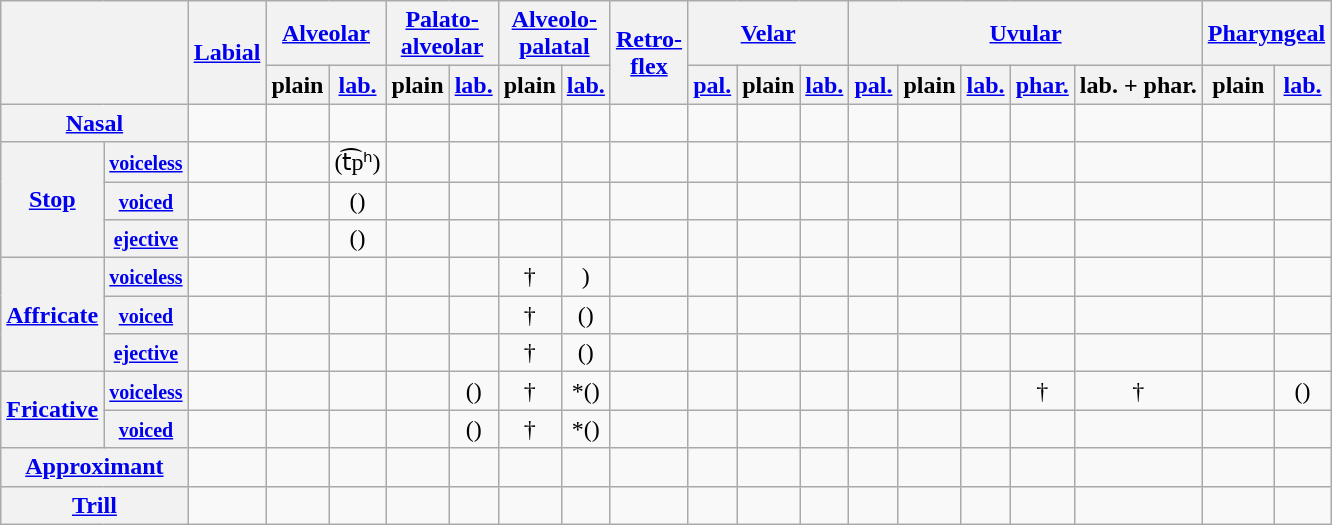<table + class="wikitable" style="text-align: center">
<tr>
<th rowspan=2 colspan=2></th>
<th rowspan=2><a href='#'>Labial</a></th>
<th colspan=2><a href='#'>Alveolar</a></th>
<th colspan=2><a href='#'>Palato-<br>alveolar</a></th>
<th colspan=2><a href='#'>Alveolo-<br>palatal</a></th>
<th rowspan=2><a href='#'>Retro-<br>flex</a></th>
<th colspan=3><a href='#'>Velar</a></th>
<th colspan=5><a href='#'>Uvular</a></th>
<th colspan=2><a href='#'>Pharyngeal</a></th>
</tr>
<tr class=small>
<th>plain</th>
<th><a href='#'>lab.</a></th>
<th>plain</th>
<th><a href='#'>lab.</a></th>
<th>plain</th>
<th><a href='#'>lab.</a></th>
<th><a href='#'>pal.</a></th>
<th>plain</th>
<th><a href='#'>lab.</a></th>
<th><a href='#'>pal.</a></th>
<th>plain</th>
<th><a href='#'>lab.</a></th>
<th><a href='#'>phar.</a></th>
<th>lab. + phar.</th>
<th>plain</th>
<th><a href='#'>lab.</a></th>
</tr>
<tr>
<th colspan=2><a href='#'>Nasal</a></th>
<td></td>
<td></td>
<td></td>
<td></td>
<td></td>
<td></td>
<td></td>
<td></td>
<td></td>
<td></td>
<td></td>
<td></td>
<td></td>
<td></td>
<td></td>
<td></td>
<td></td>
<td></td>
</tr>
<tr>
<th rowspan=3><a href='#'>Stop</a></th>
<th><small><a href='#'>voiceless</a></small></th>
<td></td>
<td></td>
<td><span>(t͡pʰ)</span></td>
<td></td>
<td></td>
<td></td>
<td></td>
<td></td>
<td></td>
<td></td>
<td></td>
<td></td>
<td></td>
<td></td>
<td></td>
<td></td>
<td></td>
<td></td>
</tr>
<tr>
<th><small><a href='#'>voiced</a></small></th>
<td></td>
<td></td>
<td><span>()</span></td>
<td></td>
<td></td>
<td></td>
<td></td>
<td></td>
<td></td>
<td></td>
<td></td>
<td></td>
<td></td>
<td></td>
<td></td>
<td></td>
<td></td>
<td></td>
</tr>
<tr>
<th><small><a href='#'>ejective</a></small></th>
<td></td>
<td></td>
<td><span>()</span></td>
<td></td>
<td></td>
<td></td>
<td></td>
<td></td>
<td></td>
<td></td>
<td></td>
<td></td>
<td></td>
<td></td>
<td></td>
<td></td>
<td></td>
<td></td>
</tr>
<tr>
<th rowspan=3><a href='#'>Affricate</a></th>
<th><small><a href='#'>voiceless</a></small></th>
<td></td>
<td></td>
<td></td>
<td></td>
<td></td>
<td>†<span></span></td>
<td><span>)</span></td>
<td></td>
<td></td>
<td></td>
<td></td>
<td></td>
<td></td>
<td></td>
<td></td>
<td></td>
<td></td>
<td></td>
</tr>
<tr>
<th><small><a href='#'>voiced</a></small></th>
<td></td>
<td></td>
<td></td>
<td></td>
<td></td>
<td>†<span></span></td>
<td><span>()</span></td>
<td></td>
<td></td>
<td></td>
<td></td>
<td></td>
<td></td>
<td></td>
<td></td>
<td></td>
<td></td>
<td></td>
</tr>
<tr>
<th><small><a href='#'>ejective</a></small></th>
<td></td>
<td></td>
<td></td>
<td></td>
<td></td>
<td>†<span></span></td>
<td><span>()</span></td>
<td></td>
<td></td>
<td></td>
<td></td>
<td></td>
<td></td>
<td></td>
<td></td>
<td></td>
<td></td>
<td></td>
</tr>
<tr>
<th rowspan=2><a href='#'>Fricative</a></th>
<th><small><a href='#'>voiceless</a></small></th>
<td></td>
<td></td>
<td></td>
<td></td>
<td><span>()</span></td>
<td>†<span></span></td>
<td>*<span></span><span>()</span></td>
<td></td>
<td></td>
<td></td>
<td></td>
<td></td>
<td></td>
<td></td>
<td>†<span></span></td>
<td>†<span></span></td>
<td></td>
<td><span>()</span></td>
</tr>
<tr>
<th><small><a href='#'>voiced</a></small></th>
<td></td>
<td></td>
<td></td>
<td></td>
<td><span>()</span></td>
<td>†<span></span></td>
<td>*<span></span><span>()</span></td>
<td></td>
<td></td>
<td></td>
<td></td>
<td></td>
<td></td>
<td></td>
<td></td>
<td></td>
<td></td>
<td></td>
</tr>
<tr>
<th colspan=2><a href='#'>Approximant</a></th>
<td></td>
<td></td>
<td></td>
<td></td>
<td></td>
<td></td>
<td></td>
<td></td>
<td></td>
<td></td>
<td></td>
<td></td>
<td></td>
<td></td>
<td></td>
<td></td>
<td></td>
<td></td>
</tr>
<tr>
<th colspan=2><a href='#'>Trill</a></th>
<td></td>
<td></td>
<td></td>
<td></td>
<td></td>
<td></td>
<td></td>
<td></td>
<td></td>
<td></td>
<td></td>
<td></td>
<td></td>
<td></td>
<td></td>
<td></td>
<td></td>
<td></td>
</tr>
</table>
